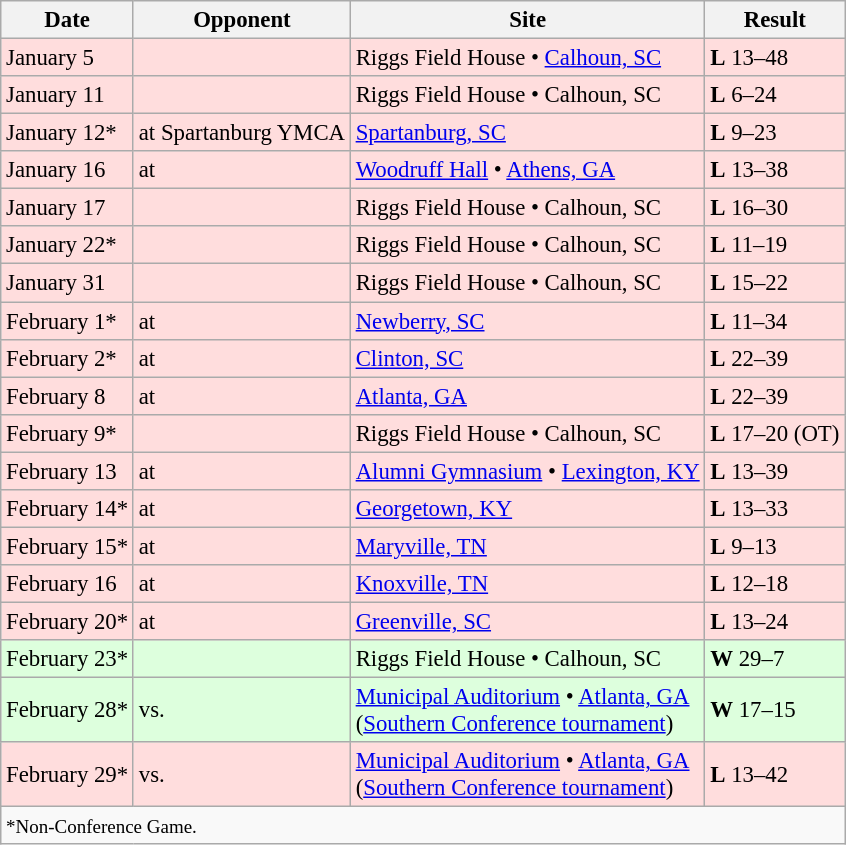<table class="wikitable" style="font-size:95%;">
<tr>
<th>Date</th>
<th>Opponent</th>
<th>Site</th>
<th>Result</th>
</tr>
<tr style="background: #ffdddd;">
<td>January 5</td>
<td></td>
<td>Riggs Field House • <a href='#'>Calhoun, SC</a></td>
<td><strong>L</strong> 13–48</td>
</tr>
<tr style="background: #ffdddd;">
<td>January 11</td>
<td></td>
<td>Riggs Field House • Calhoun, SC</td>
<td><strong>L</strong> 6–24</td>
</tr>
<tr style="background: #ffdddd;">
<td>January 12*</td>
<td>at Spartanburg YMCA</td>
<td><a href='#'>Spartanburg, SC</a></td>
<td><strong>L</strong> 9–23</td>
</tr>
<tr style="background: #ffdddd;">
<td>January 16</td>
<td>at </td>
<td><a href='#'>Woodruff Hall</a> • <a href='#'>Athens, GA</a></td>
<td><strong>L</strong> 13–38</td>
</tr>
<tr style="background: #ffdddd;">
<td>January 17</td>
<td></td>
<td>Riggs Field House • Calhoun, SC</td>
<td><strong>L</strong> 16–30</td>
</tr>
<tr style="background: #ffdddd;">
<td>January 22*</td>
<td></td>
<td>Riggs Field House • Calhoun, SC</td>
<td><strong>L</strong> 11–19</td>
</tr>
<tr style="background: #ffdddd;">
<td>January 31</td>
<td></td>
<td>Riggs Field House • Calhoun, SC</td>
<td><strong>L</strong> 15–22</td>
</tr>
<tr style="background: #ffdddd;">
<td>February 1*</td>
<td>at </td>
<td><a href='#'>Newberry, SC</a></td>
<td><strong>L</strong> 11–34</td>
</tr>
<tr style="background: #ffdddd;">
<td>February 2*</td>
<td>at </td>
<td><a href='#'>Clinton, SC</a></td>
<td><strong>L</strong> 22–39</td>
</tr>
<tr style="background: #ffdddd;">
<td>February 8</td>
<td>at </td>
<td><a href='#'>Atlanta, GA</a></td>
<td><strong>L</strong> 22–39</td>
</tr>
<tr style="background: #ffdddd;">
<td>February 9*</td>
<td></td>
<td>Riggs Field House • Calhoun, SC</td>
<td><strong>L</strong> 17–20 (OT)</td>
</tr>
<tr style="background: #ffdddd;">
<td>February 13</td>
<td>at </td>
<td><a href='#'>Alumni Gymnasium</a> • <a href='#'>Lexington, KY</a></td>
<td><strong>L</strong> 13–39</td>
</tr>
<tr style="background: #ffdddd;">
<td>February 14*</td>
<td>at </td>
<td><a href='#'>Georgetown, KY</a></td>
<td><strong>L</strong> 13–33</td>
</tr>
<tr style="background: #ffdddd;">
<td>February 15*</td>
<td>at </td>
<td><a href='#'>Maryville, TN</a></td>
<td><strong>L</strong> 9–13</td>
</tr>
<tr style="background: #ffdddd;">
<td>February 16</td>
<td>at </td>
<td><a href='#'>Knoxville, TN</a></td>
<td><strong>L</strong> 12–18</td>
</tr>
<tr style="background: #ffdddd;">
<td>February 20*</td>
<td>at </td>
<td><a href='#'>Greenville, SC</a></td>
<td><strong>L</strong> 13–24</td>
</tr>
<tr style="background: #ddffdd;">
<td>February 23*</td>
<td></td>
<td>Riggs Field House • Calhoun, SC</td>
<td><strong>W</strong> 29–7</td>
</tr>
<tr style="background: #ddffdd;">
<td>February 28*</td>
<td>vs. </td>
<td><a href='#'>Municipal Auditorium</a> • <a href='#'>Atlanta, GA</a><br>(<a href='#'>Southern Conference tournament</a>)</td>
<td><strong>W</strong> 17–15</td>
</tr>
<tr style="background: #ffdddd;">
<td>February 29*</td>
<td>vs. </td>
<td><a href='#'>Municipal Auditorium</a> • <a href='#'>Atlanta, GA</a><br>(<a href='#'>Southern Conference tournament</a>)</td>
<td><strong>L</strong> 13–42</td>
</tr>
<tr style="background:#f9f9f9;">
<td colspan=4><small>*Non-Conference Game.</small></td>
</tr>
</table>
